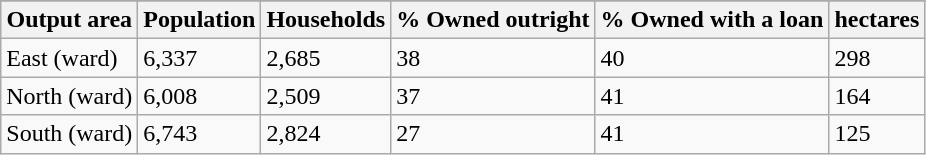<table class="wikitable">
<tr>
</tr>
<tr>
<th>Output area</th>
<th>Population</th>
<th>Households</th>
<th>% Owned outright</th>
<th>% Owned with a loan</th>
<th>hectares</th>
</tr>
<tr>
<td>East (ward)</td>
<td>6,337</td>
<td>2,685</td>
<td>38</td>
<td>40</td>
<td>298</td>
</tr>
<tr>
<td>North (ward)</td>
<td>6,008</td>
<td>2,509</td>
<td>37</td>
<td>41</td>
<td>164</td>
</tr>
<tr>
<td>South (ward)</td>
<td>6,743</td>
<td>2,824</td>
<td>27</td>
<td>41</td>
<td>125</td>
</tr>
</table>
